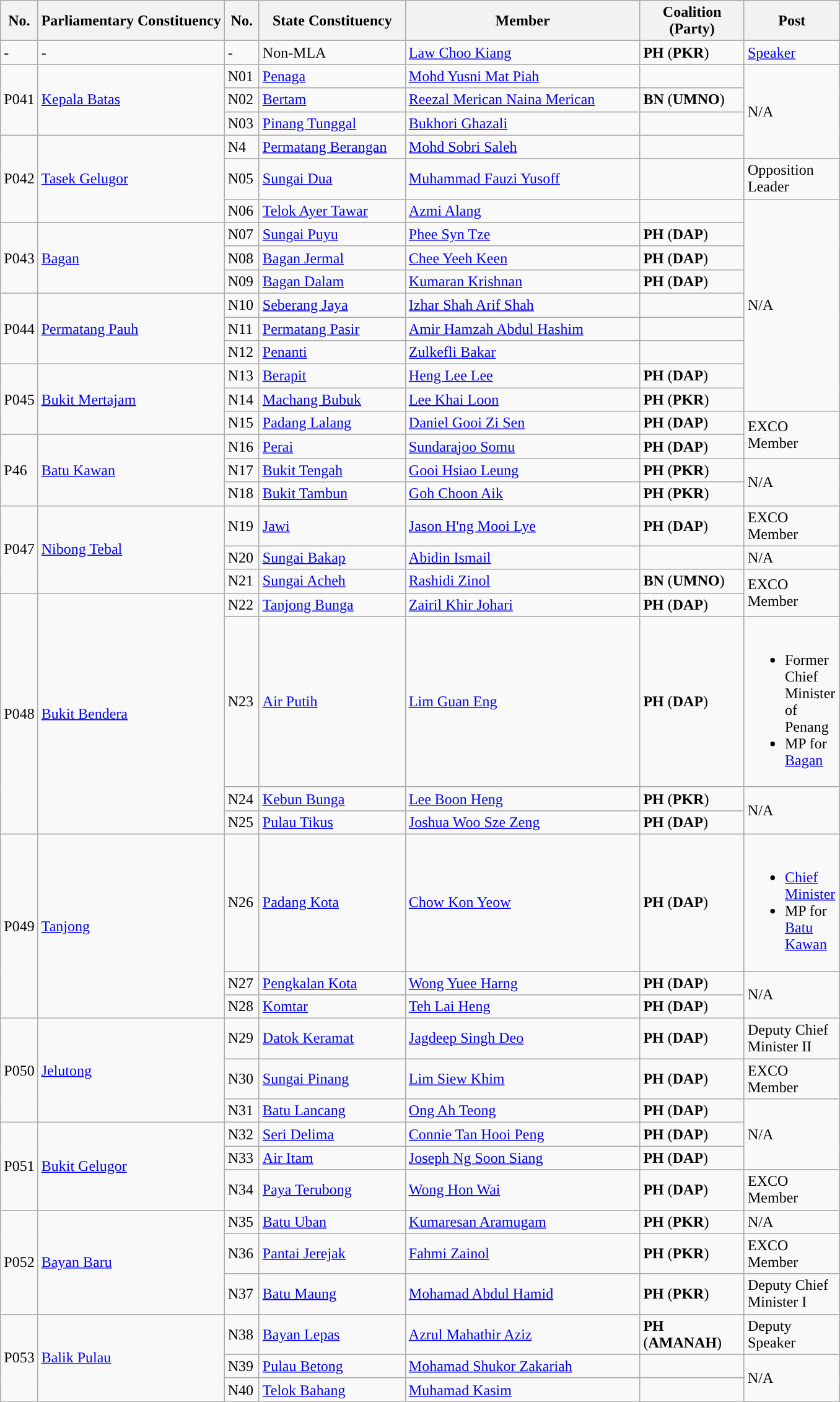<table class="wikitable">
<tr>
<th>No.</th>
<th>Parliamentary Constituency</th>
<th width="30">No.</th>
<th width="150">State Constituency</th>
<th width="245">Member</th>
<th width="105">Coalition (Party)</th>
<th width="95">Post</th>
</tr>
<tr>
<td>-</td>
<td>-</td>
<td>-</td>
<td>Non-MLA</td>
<td><a href='#'>Law Choo Kiang</a></td>
<td><strong>PH</strong> (<strong>PKR</strong>)</td>
<td><a href='#'>Speaker</a></td>
</tr>
<tr>
<td rowspan="3">P041</td>
<td rowspan="3"><a href='#'>Kepala Batas</a></td>
<td>N01</td>
<td><a href='#'>Penaga</a></td>
<td><a href='#'>Mohd Yusni Mat Piah</a></td>
<td></td>
<td rowspan="4">N/A</td>
</tr>
<tr>
<td>N02</td>
<td><a href='#'>Bertam</a></td>
<td><a href='#'>Reezal Merican Naina Merican</a></td>
<td><strong>BN</strong> (<strong>UMNO</strong>)</td>
</tr>
<tr>
<td>N03</td>
<td><a href='#'>Pinang Tunggal</a></td>
<td><a href='#'>Bukhori Ghazali</a></td>
<td></td>
</tr>
<tr>
<td rowspan="3">P042</td>
<td rowspan="3"><a href='#'>Tasek Gelugor</a></td>
<td>N4</td>
<td><a href='#'>Permatang Berangan</a></td>
<td><a href='#'>Mohd Sobri Saleh</a></td>
<td></td>
</tr>
<tr>
<td>N05</td>
<td><a href='#'>Sungai Dua</a></td>
<td><a href='#'>Muhammad Fauzi Yusoff</a></td>
<td></td>
<td>Opposition Leader</td>
</tr>
<tr>
<td>N06</td>
<td><a href='#'>Telok Ayer Tawar</a></td>
<td><a href='#'>Azmi Alang</a></td>
<td></td>
<td rowspan="9">N/A</td>
</tr>
<tr>
<td rowspan="3">P043</td>
<td rowspan="3"><a href='#'>Bagan</a></td>
<td>N07</td>
<td><a href='#'>Sungai Puyu</a></td>
<td><a href='#'>Phee Syn Tze</a></td>
<td><strong>PH</strong> (<strong>DAP</strong>)</td>
</tr>
<tr>
<td>N08</td>
<td><a href='#'>Bagan Jermal</a></td>
<td><a href='#'>Chee Yeeh Keen</a></td>
<td><strong>PH</strong> (<strong>DAP</strong>)</td>
</tr>
<tr>
<td>N09</td>
<td><a href='#'>Bagan Dalam</a></td>
<td><a href='#'>Kumaran Krishnan</a></td>
<td><strong>PH</strong> (<strong>DAP</strong>)</td>
</tr>
<tr>
<td rowspan="3">P044</td>
<td rowspan="3"><a href='#'>Permatang Pauh</a></td>
<td>N10</td>
<td><a href='#'>Seberang Jaya</a></td>
<td><a href='#'>Izhar Shah Arif Shah</a></td>
<td></td>
</tr>
<tr>
<td>N11</td>
<td><a href='#'>Permatang Pasir</a></td>
<td><a href='#'>Amir Hamzah Abdul Hashim</a></td>
<td></td>
</tr>
<tr>
<td>N12</td>
<td><a href='#'>Penanti</a></td>
<td><a href='#'>Zulkefli Bakar</a></td>
<td></td>
</tr>
<tr>
<td rowspan="3">P045</td>
<td rowspan="3"><a href='#'>Bukit Mertajam</a></td>
<td>N13</td>
<td><a href='#'>Berapit</a></td>
<td><a href='#'>Heng Lee Lee</a></td>
<td><strong>PH</strong> (<strong>DAP</strong>)</td>
</tr>
<tr>
<td>N14</td>
<td><a href='#'>Machang Bubuk</a></td>
<td><a href='#'>Lee Khai Loon</a></td>
<td><strong>PH</strong> (<strong>PKR</strong>)</td>
</tr>
<tr>
<td>N15</td>
<td><a href='#'>Padang Lalang</a></td>
<td><a href='#'>Daniel Gooi Zi Sen</a></td>
<td><strong>PH</strong> (<strong>DAP</strong>)</td>
<td rowspan="2">EXCO Member</td>
</tr>
<tr>
<td rowspan="3">P46</td>
<td rowspan="3"><a href='#'>Batu Kawan</a></td>
<td>N16</td>
<td><a href='#'>Perai</a></td>
<td><a href='#'>Sundarajoo Somu</a></td>
<td><strong>PH</strong> (<strong>DAP</strong>)</td>
</tr>
<tr>
<td>N17</td>
<td><a href='#'>Bukit Tengah</a></td>
<td><a href='#'>Gooi Hsiao Leung</a></td>
<td><strong>PH</strong> (<strong>PKR</strong>)</td>
<td rowspan="2">N/A</td>
</tr>
<tr>
<td>N18</td>
<td><a href='#'>Bukit Tambun</a></td>
<td><a href='#'>Goh Choon Aik</a></td>
<td><strong>PH</strong> (<strong>PKR</strong>)</td>
</tr>
<tr>
<td rowspan="3">P047</td>
<td rowspan="3"><a href='#'>Nibong Tebal</a></td>
<td>N19</td>
<td><a href='#'>Jawi</a></td>
<td><a href='#'>Jason H'ng Mooi Lye</a></td>
<td><strong>PH</strong> (<strong>DAP</strong>)</td>
<td>EXCO Member</td>
</tr>
<tr>
<td>N20</td>
<td><a href='#'>Sungai Bakap</a></td>
<td><a href='#'>Abidin Ismail</a></td>
<td></td>
<td>N/A</td>
</tr>
<tr>
<td>N21</td>
<td><a href='#'>Sungai Acheh</a></td>
<td><a href='#'>Rashidi Zinol</a></td>
<td><strong>BN</strong> (<strong>UMNO</strong>)</td>
<td rowspan="2">EXCO Member</td>
</tr>
<tr>
<td rowspan="4">P048</td>
<td rowspan="4"><a href='#'>Bukit Bendera</a></td>
<td>N22</td>
<td><a href='#'>Tanjong Bunga</a></td>
<td><a href='#'>Zairil Khir Johari</a></td>
<td><strong>PH</strong> (<strong>DAP</strong>)</td>
</tr>
<tr>
<td>N23</td>
<td><a href='#'>Air Putih</a></td>
<td><a href='#'>Lim Guan Eng</a></td>
<td><strong>PH</strong> (<strong>DAP</strong>)</td>
<td><br><ul><li>Former Chief Minister of Penang</li><li>MP for <a href='#'>Bagan</a></li></ul></td>
</tr>
<tr>
<td>N24</td>
<td><a href='#'>Kebun Bunga</a></td>
<td><a href='#'>Lee Boon Heng</a></td>
<td><strong>PH</strong> (<strong>PKR</strong>)</td>
<td rowspan="2">N/A</td>
</tr>
<tr>
<td>N25</td>
<td><a href='#'>Pulau Tikus</a></td>
<td><a href='#'>Joshua Woo Sze Zeng</a></td>
<td><strong>PH</strong> (<strong>DAP</strong>)</td>
</tr>
<tr>
<td rowspan="3">P049</td>
<td rowspan="3"><a href='#'>Tanjong</a></td>
<td>N26</td>
<td><a href='#'>Padang Kota</a></td>
<td><a href='#'>Chow Kon Yeow</a></td>
<td><strong>PH</strong> (<strong>DAP</strong>)</td>
<td><br><ul><li><a href='#'>Chief Minister</a></li><li>MP for <a href='#'>Batu Kawan</a></li></ul></td>
</tr>
<tr>
<td>N27</td>
<td><a href='#'>Pengkalan Kota</a></td>
<td><a href='#'>Wong Yuee Harng</a></td>
<td><strong>PH</strong> (<strong>DAP</strong>)</td>
<td rowspan="2">N/A</td>
</tr>
<tr>
<td>N28</td>
<td><a href='#'>Komtar</a></td>
<td><a href='#'>Teh Lai Heng</a></td>
<td><strong>PH</strong> (<strong>DAP</strong>)</td>
</tr>
<tr>
<td rowspan="3">P050</td>
<td rowspan="3"><a href='#'>Jelutong</a></td>
<td>N29</td>
<td><a href='#'>Datok Keramat</a></td>
<td><a href='#'>Jagdeep Singh Deo</a></td>
<td><strong>PH</strong> (<strong>DAP</strong>)</td>
<td>Deputy Chief Minister II</td>
</tr>
<tr>
<td>N30</td>
<td><a href='#'>Sungai Pinang</a></td>
<td><a href='#'>Lim Siew Khim</a></td>
<td><strong>PH</strong> (<strong>DAP</strong>)</td>
<td>EXCO Member</td>
</tr>
<tr>
<td>N31</td>
<td><a href='#'>Batu Lancang</a></td>
<td><a href='#'>Ong Ah Teong</a></td>
<td><strong>PH</strong> (<strong>DAP</strong>)</td>
<td rowspan="3">N/A</td>
</tr>
<tr>
<td rowspan="3">P051</td>
<td rowspan="3"><a href='#'>Bukit Gelugor</a></td>
<td>N32</td>
<td><a href='#'>Seri Delima</a></td>
<td><a href='#'>Connie Tan Hooi Peng</a></td>
<td><strong>PH</strong> (<strong>DAP</strong>)</td>
</tr>
<tr>
<td>N33</td>
<td><a href='#'>Air Itam</a></td>
<td><a href='#'>Joseph Ng Soon Siang</a></td>
<td><strong>PH</strong> (<strong>DAP</strong>)</td>
</tr>
<tr>
<td>N34</td>
<td><a href='#'>Paya Terubong</a></td>
<td><a href='#'>Wong Hon Wai</a></td>
<td><strong>PH</strong> (<strong>DAP</strong>)</td>
<td>EXCO Member</td>
</tr>
<tr>
<td rowspan="3">P052</td>
<td rowspan="3"><a href='#'>Bayan Baru</a></td>
<td>N35</td>
<td><a href='#'>Batu Uban</a></td>
<td><a href='#'>Kumaresan Aramugam</a></td>
<td><strong>PH</strong> (<strong>PKR</strong>)</td>
<td>N/A</td>
</tr>
<tr>
<td>N36</td>
<td><a href='#'>Pantai Jerejak</a></td>
<td><a href='#'>Fahmi Zainol</a></td>
<td><strong>PH</strong> (<strong>PKR</strong>)</td>
<td>EXCO Member</td>
</tr>
<tr>
<td>N37</td>
<td><a href='#'>Batu Maung</a></td>
<td><a href='#'>Mohamad Abdul Hamid</a></td>
<td><strong>PH</strong> (<strong>PKR</strong>)</td>
<td>Deputy Chief Minister I</td>
</tr>
<tr>
<td rowspan="3">P053</td>
<td rowspan="3"><a href='#'>Balik Pulau</a></td>
<td>N38</td>
<td><a href='#'>Bayan Lepas</a></td>
<td><a href='#'>Azrul Mahathir Aziz</a></td>
<td><strong>PH</strong> (<strong>AMANAH</strong>)</td>
<td>Deputy Speaker</td>
</tr>
<tr>
<td>N39</td>
<td><a href='#'>Pulau Betong</a></td>
<td><a href='#'>Mohamad Shukor Zakariah</a></td>
<td></td>
<td rowspan="2">N/A</td>
</tr>
<tr>
<td>N40</td>
<td><a href='#'>Telok Bahang</a></td>
<td><a href='#'>Muhamad Kasim</a></td>
<td></td>
</tr>
</table>
